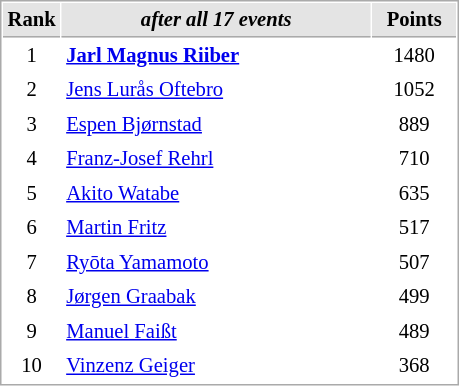<table cellspacing="1" cellpadding="3" style="border:1px solid #AAAAAA;font-size:86%">
<tr style="background-color: #E4E4E4;">
<th style="border-bottom:1px solid #AAAAAA; width: 10px;">Rank</th>
<th style="border-bottom:1px solid #AAAAAA; width: 200px;"><em>after all 17 events</em></th>
<th style="border-bottom:1px solid #AAAAAA; width: 50px;">Points</th>
</tr>
<tr>
<td align=center>1</td>
<td><strong> <a href='#'>Jarl Magnus Riiber</a></strong></td>
<td align=center>1480</td>
</tr>
<tr>
<td align=center>2</td>
<td> <a href='#'>Jens Lurås Oftebro</a></td>
<td align=center>1052</td>
</tr>
<tr>
<td align=center>3</td>
<td> <a href='#'>Espen Bjørnstad</a></td>
<td align=center>889</td>
</tr>
<tr>
<td align=center>4</td>
<td> <a href='#'>Franz-Josef Rehrl</a></td>
<td align=center>710</td>
</tr>
<tr>
<td align=center>5</td>
<td> <a href='#'>Akito Watabe</a></td>
<td align=center>635</td>
</tr>
<tr>
<td align=center>6</td>
<td> <a href='#'>Martin Fritz</a></td>
<td align=center>517</td>
</tr>
<tr>
<td align=center>7</td>
<td> <a href='#'>Ryōta Yamamoto</a></td>
<td align=center>507</td>
</tr>
<tr>
<td align=center>8</td>
<td> <a href='#'>Jørgen Graabak</a></td>
<td align=center>499</td>
</tr>
<tr>
<td align=center>9</td>
<td> <a href='#'>Manuel Faißt</a></td>
<td align=center>489</td>
</tr>
<tr>
<td align=center>10</td>
<td> <a href='#'>Vinzenz Geiger</a></td>
<td align=center>368</td>
</tr>
</table>
